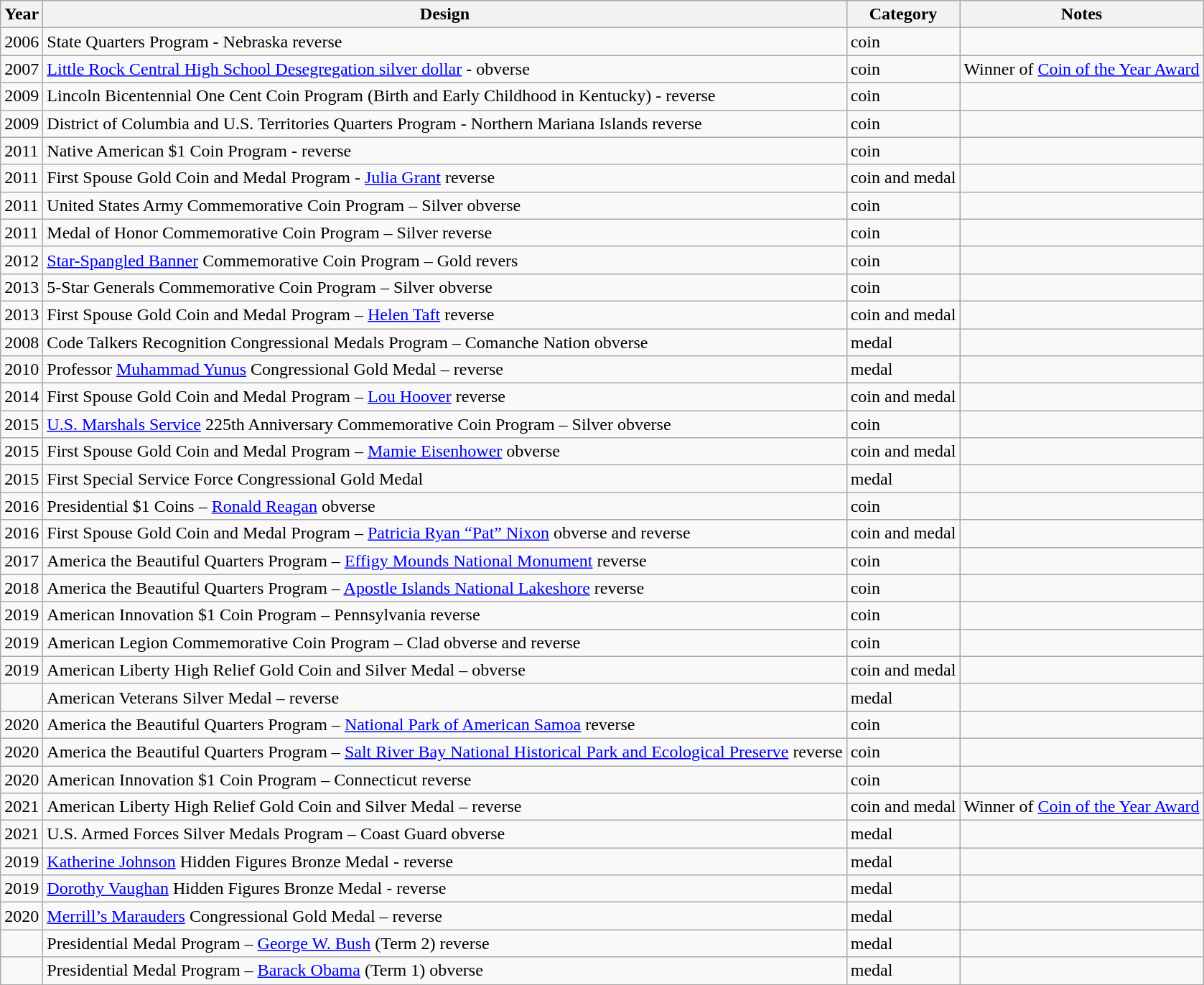<table class="wikitable sortable">
<tr>
<th>Year</th>
<th>Design</th>
<th>Category</th>
<th>Notes</th>
</tr>
<tr>
<td>2006</td>
<td>State Quarters Program - Nebraska reverse</td>
<td>coin</td>
<td></td>
</tr>
<tr>
<td>2007</td>
<td><a href='#'>Little Rock Central High School Desegregation silver dollar</a> - obverse</td>
<td>coin</td>
<td>Winner of <a href='#'>Coin of the Year Award</a></td>
</tr>
<tr>
<td>2009</td>
<td>Lincoln Bicentennial One Cent Coin Program (Birth and Early Childhood in Kentucky) - reverse</td>
<td>coin</td>
<td></td>
</tr>
<tr>
<td>2009</td>
<td>District of Columbia and U.S. Territories Quarters Program - Northern Mariana Islands reverse</td>
<td>coin</td>
<td></td>
</tr>
<tr>
<td>2011</td>
<td>Native American $1 Coin Program - reverse</td>
<td>coin</td>
<td></td>
</tr>
<tr>
<td>2011</td>
<td>First Spouse Gold Coin and Medal Program - <a href='#'>Julia Grant</a> reverse</td>
<td>coin and medal</td>
<td></td>
</tr>
<tr>
<td>2011</td>
<td>United States Army Commemorative Coin Program – Silver obverse</td>
<td>coin</td>
<td></td>
</tr>
<tr>
<td>2011</td>
<td>Medal of Honor Commemorative Coin Program – Silver reverse</td>
<td>coin</td>
<td></td>
</tr>
<tr>
<td>2012</td>
<td><a href='#'>Star-Spangled Banner</a> Commemorative Coin Program – Gold revers</td>
<td>coin</td>
<td></td>
</tr>
<tr>
<td>2013</td>
<td>5-Star Generals Commemorative Coin Program – Silver obverse</td>
<td>coin</td>
<td></td>
</tr>
<tr>
<td>2013</td>
<td>First Spouse Gold Coin and Medal Program – <a href='#'>Helen Taft</a> reverse</td>
<td>coin and medal</td>
<td></td>
</tr>
<tr>
<td>2008</td>
<td>Code Talkers Recognition Congressional Medals Program – Comanche Nation obverse</td>
<td>medal</td>
<td></td>
</tr>
<tr>
<td>2010</td>
<td>Professor <a href='#'>Muhammad Yunus</a> Congressional Gold Medal – reverse</td>
<td>medal</td>
<td></td>
</tr>
<tr>
<td>2014</td>
<td>First Spouse Gold Coin and Medal Program – <a href='#'>Lou Hoover</a> reverse</td>
<td>coin and medal</td>
<td></td>
</tr>
<tr>
<td>2015</td>
<td><a href='#'>U.S. Marshals Service</a> 225th Anniversary Commemorative Coin Program – Silver obverse</td>
<td>coin</td>
<td></td>
</tr>
<tr>
<td>2015</td>
<td>First Spouse Gold Coin and Medal Program – <a href='#'>Mamie Eisenhower</a> obverse</td>
<td>coin and medal</td>
<td></td>
</tr>
<tr>
<td>2015</td>
<td>First Special Service Force Congressional Gold Medal</td>
<td>medal</td>
<td></td>
</tr>
<tr>
<td>2016</td>
<td>Presidential $1 Coins – <a href='#'>Ronald Reagan</a> obverse</td>
<td>coin</td>
<td></td>
</tr>
<tr>
<td>2016</td>
<td>First Spouse Gold Coin and Medal Program – <a href='#'>Patricia Ryan “Pat” Nixon</a> obverse and reverse</td>
<td>coin and medal</td>
<td></td>
</tr>
<tr>
<td>2017</td>
<td>America the Beautiful Quarters Program – <a href='#'>Effigy Mounds National Monument</a> reverse</td>
<td>coin</td>
<td></td>
</tr>
<tr>
<td>2018</td>
<td>America the Beautiful Quarters Program – <a href='#'>Apostle Islands National Lakeshore</a> reverse</td>
<td>coin</td>
<td></td>
</tr>
<tr>
<td>2019</td>
<td>American Innovation $1 Coin Program – Pennsylvania reverse</td>
<td>coin</td>
<td></td>
</tr>
<tr>
<td>2019</td>
<td>American Legion Commemorative Coin Program – Clad obverse and reverse</td>
<td>coin</td>
<td></td>
</tr>
<tr>
<td>2019</td>
<td>American Liberty High Relief Gold Coin and Silver Medal – obverse</td>
<td>coin and medal</td>
<td></td>
</tr>
<tr>
<td></td>
<td>American Veterans Silver Medal – reverse</td>
<td>medal</td>
<td></td>
</tr>
<tr>
<td>2020</td>
<td>America the Beautiful Quarters Program – <a href='#'>National Park of American Samoa</a> reverse</td>
<td>coin</td>
<td></td>
</tr>
<tr>
<td>2020</td>
<td>America the Beautiful Quarters Program – <a href='#'>Salt River Bay National Historical Park and Ecological Preserve</a> reverse</td>
<td>coin</td>
<td></td>
</tr>
<tr>
<td>2020</td>
<td>American Innovation $1 Coin Program – Connecticut reverse</td>
<td>coin</td>
<td></td>
</tr>
<tr>
<td>2021</td>
<td>American Liberty High Relief Gold Coin and Silver Medal – reverse</td>
<td>coin and medal</td>
<td>Winner of <a href='#'>Coin of the Year Award</a></td>
</tr>
<tr>
<td>2021</td>
<td>U.S. Armed Forces Silver Medals Program – Coast Guard obverse</td>
<td>medal</td>
<td></td>
</tr>
<tr>
<td>2019</td>
<td><a href='#'>Katherine Johnson</a> Hidden Figures Bronze Medal - reverse</td>
<td>medal</td>
<td></td>
</tr>
<tr>
<td>2019</td>
<td><a href='#'>Dorothy Vaughan</a> Hidden Figures Bronze Medal - reverse</td>
<td>medal</td>
<td></td>
</tr>
<tr>
<td>2020</td>
<td><a href='#'>Merrill’s Marauders</a> Congressional Gold Medal – reverse</td>
<td>medal</td>
<td></td>
</tr>
<tr>
<td></td>
<td>Presidential Medal Program – <a href='#'>George W. Bush</a> (Term 2) reverse</td>
<td>medal</td>
<td></td>
</tr>
<tr>
<td></td>
<td>Presidential Medal Program – <a href='#'>Barack Obama</a> (Term 1) obverse</td>
<td>medal</td>
<td></td>
</tr>
</table>
